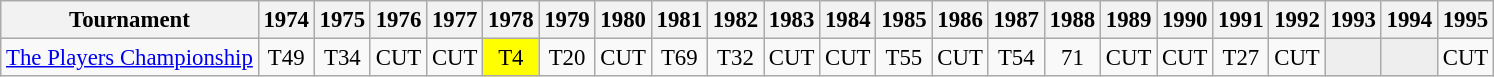<table class="wikitable" style="font-size:95%;text-align:center;">
<tr>
<th>Tournament</th>
<th>1974</th>
<th>1975</th>
<th>1976</th>
<th>1977</th>
<th>1978</th>
<th>1979</th>
<th>1980</th>
<th>1981</th>
<th>1982</th>
<th>1983</th>
<th>1984</th>
<th>1985</th>
<th>1986</th>
<th>1987</th>
<th>1988</th>
<th>1989</th>
<th>1990</th>
<th>1991</th>
<th>1992</th>
<th>1993</th>
<th>1994</th>
<th>1995</th>
</tr>
<tr>
<td align=left><a href='#'>The Players Championship</a></td>
<td>T49</td>
<td>T34</td>
<td>CUT</td>
<td>CUT</td>
<td style="background:yellow;">T4</td>
<td>T20</td>
<td>CUT</td>
<td>T69</td>
<td>T32</td>
<td>CUT</td>
<td>CUT</td>
<td>T55</td>
<td>CUT</td>
<td>T54</td>
<td>71</td>
<td>CUT</td>
<td>CUT</td>
<td>T27</td>
<td>CUT</td>
<td style="background:#eeeeee;"></td>
<td style="background:#eeeeee;"></td>
<td>CUT</td>
</tr>
</table>
